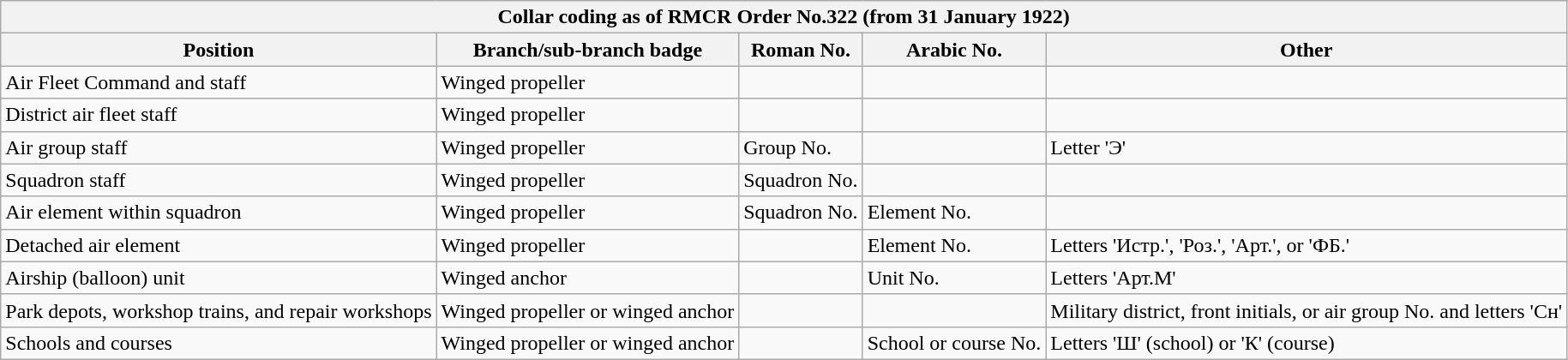<table class="wikitable">
<tr>
<th colspan="5">Collar coding as of RMCR Order No.322 (from 31 January 1922)</th>
</tr>
<tr>
<th>Position</th>
<th>Branch/sub-branch badge</th>
<th>Roman No.</th>
<th>Arabic No.</th>
<th>Other</th>
</tr>
<tr>
<td>Air Fleet Command and staff</td>
<td>Winged propeller</td>
<td></td>
<td></td>
<td></td>
</tr>
<tr>
<td>District air fleet staff</td>
<td>Winged propeller</td>
<td></td>
<td></td>
<td></td>
</tr>
<tr>
<td>Air group staff</td>
<td>Winged propeller</td>
<td>Group No.</td>
<td></td>
<td>Letter 'Э'</td>
</tr>
<tr>
<td>Squadron staff</td>
<td>Winged propeller</td>
<td>Squadron No.</td>
<td></td>
<td></td>
</tr>
<tr>
<td>Air element within squadron</td>
<td>Winged propeller</td>
<td>Squadron No.</td>
<td>Element No.</td>
<td></td>
</tr>
<tr>
<td>Detached air element</td>
<td>Winged propeller</td>
<td></td>
<td>Element No.</td>
<td>Letters 'Истр.', 'Роз.', 'Арт.', or 'ФБ.'</td>
</tr>
<tr>
<td>Airship (balloon) unit</td>
<td>Winged anchor</td>
<td></td>
<td>Unit No.</td>
<td>Letters 'Арт.М'</td>
</tr>
<tr>
<td>Park depots, workshop trains, and repair workshops</td>
<td>Winged propeller or winged anchor</td>
<td></td>
<td></td>
<td>Military district, front initials, or air group No. and letters 'Сн'</td>
</tr>
<tr>
<td>Schools and courses</td>
<td>Winged propeller or winged anchor</td>
<td></td>
<td>School or course No.</td>
<td>Letters 'Ш' (school) or 'К' (course)</td>
</tr>
</table>
